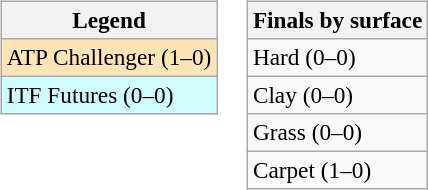<table>
<tr valign=top>
<td><br><table class=wikitable style=font-size:97%>
<tr>
<th>Legend</th>
</tr>
<tr bgcolor=moccasin>
<td>ATP Challenger (1–0)</td>
</tr>
<tr bgcolor=cffcff>
<td>ITF Futures (0–0)</td>
</tr>
</table>
</td>
<td><br><table class=wikitable style=font-size:97%>
<tr>
<th>Finals by surface</th>
</tr>
<tr>
<td>Hard (0–0)</td>
</tr>
<tr>
<td>Clay (0–0)</td>
</tr>
<tr>
<td>Grass (0–0)</td>
</tr>
<tr>
<td>Carpet (1–0)</td>
</tr>
</table>
</td>
</tr>
</table>
